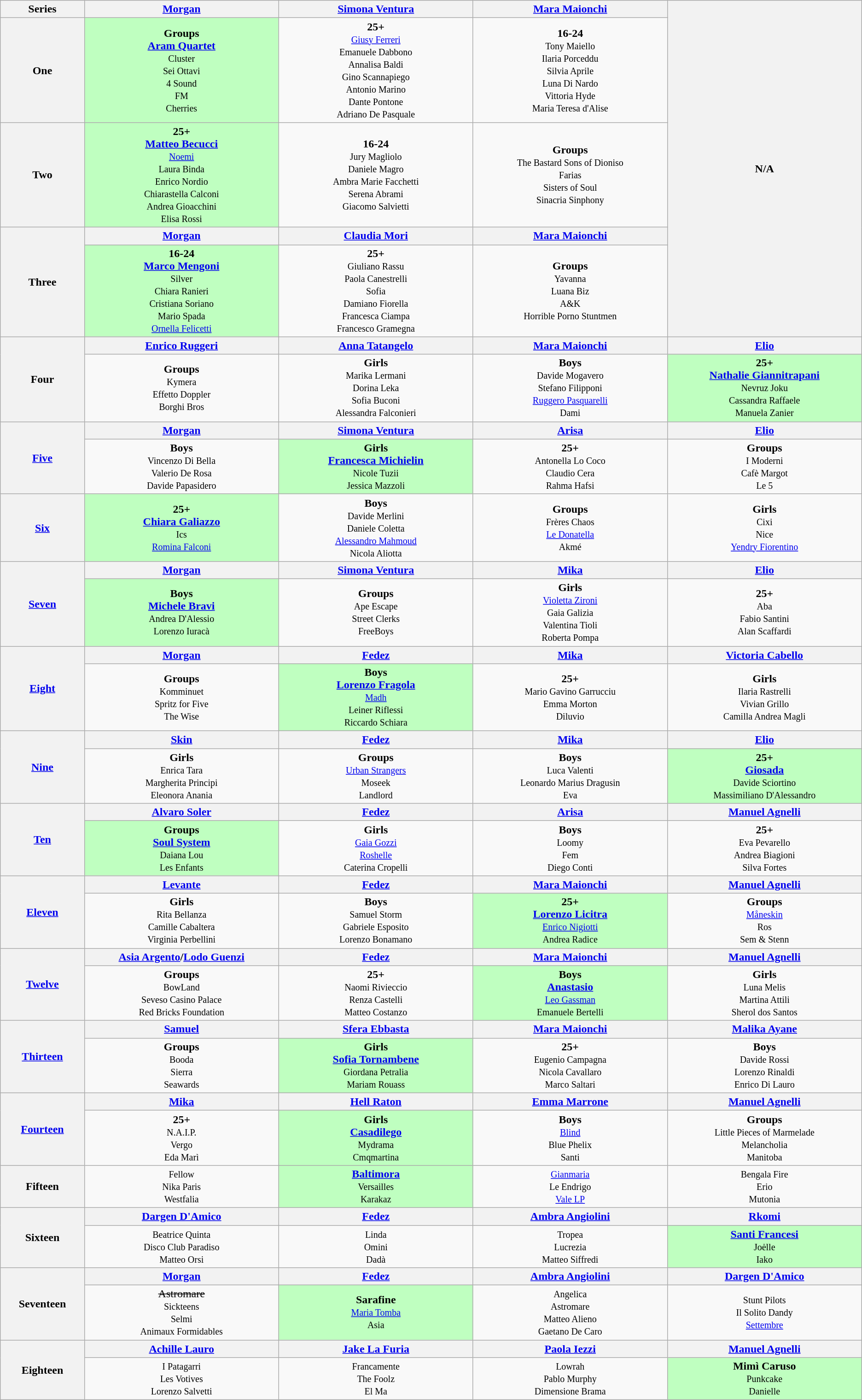<table class="wikitable" style="text-align:center;">
<tr>
<th style="width:5%;">Series</th>
<th style="width:13%;"><a href='#'>Morgan</a></th>
<th style="width:13%;"><a href='#'>Simona Ventura</a></th>
<th style="width:13%;"><a href='#'>Mara Maionchi</a></th>
<th style="width:13%;" rowspan="5">N/A</th>
</tr>
<tr>
<th>One</th>
<td style="background:#BFFFC0;"><strong>Groups</strong><br><strong><a href='#'>Aram Quartet</a></strong><br><small>Cluster<br>Sei Ottavi<br>4 Sound<br>FM<br>Cherries</small></td>
<td><strong>25+</strong><br><small><a href='#'>Giusy Ferreri</a><br>Emanuele Dabbono<br>Annalisa Baldi<br>Gino Scannapiego<br>Antonio Marino<br>Dante Pontone<br>Adriano De Pasquale</small></td>
<td><strong>16-24</strong><br><small>Tony Maiello<br>Ilaria Porceddu<br>Silvia Aprile<br>Luna Di Nardo<br>Vittoria Hyde<br>Maria Teresa d'Alise</small></td>
</tr>
<tr>
<th>Two</th>
<td style="background:#BFFFC0;"><strong>25+</strong><br><strong><a href='#'>Matteo Becucci</a></strong><small><br><a href='#'>Noemi</a><br>Laura Binda<br>Enrico Nordio<br>Chiarastella Calconi<br>Andrea Gioacchini<br>Elisa Rossi</small></td>
<td><strong>16-24</strong><br><small>Jury Magliolo<br>Daniele Magro<br>Ambra Marie Facchetti<br>Serena Abrami<br>Giacomo Salvietti</small></td>
<td><strong>Groups</strong><br><small>The Bastard Sons of Dioniso<br>Farias<br>Sisters of Soul<br>Sinacria Sinphony</small></td>
</tr>
<tr>
<th rowspan=2>Three</th>
<th><a href='#'>Morgan</a></th>
<th><a href='#'>Claudia Mori</a></th>
<th><a href='#'>Mara Maionchi</a></th>
</tr>
<tr>
<td style="background:#BFFFC0;"><strong>16-24</strong><br><strong><a href='#'>Marco Mengoni</a></strong><small><br>Silver<br>Chiara Ranieri<br>Cristiana Soriano<br>Mario Spada<br><a href='#'>Ornella Felicetti</a></small></td>
<td><strong>25+</strong><br><small>Giuliano Rassu<br>Paola Canestrelli<br>Sofia<br>Damiano Fiorella<br>Francesca Ciampa<br>Francesco Gramegna</small></td>
<td><strong>Groups</strong><br><small>Yavanna<br>Luana Biz<br>A&K<br>Horrible Porno Stuntmen</small></td>
</tr>
<tr>
<th rowspan=2>Four</th>
<th><a href='#'>Enrico Ruggeri</a></th>
<th><a href='#'>Anna Tatangelo</a></th>
<th><a href='#'>Mara Maionchi</a></th>
<th><a href='#'>Elio</a></th>
</tr>
<tr>
<td><strong>Groups</strong><br><small>Kymera<br>Effetto Doppler<br>Borghi Bros</small></td>
<td><strong>Girls</strong><br><small>Marika Lermani<br>Dorina Leka<br>Sofia Buconi<br>Alessandra Falconieri</small></td>
<td><strong>Boys</strong><br><small>Davide Mogavero<br>Stefano Filipponi<br><a href='#'>Ruggero Pasquarelli</a><br>Dami</small></td>
<td style="background:#BFFFC0;"><strong>25+</strong><br><strong><a href='#'>Nathalie Giannitrapani</a></strong><small><br>Nevruz Joku<br>Cassandra Raffaele<br>Manuela Zanier</small></td>
</tr>
<tr>
<th rowspan=2><a href='#'>Five</a></th>
<th><a href='#'>Morgan</a></th>
<th><a href='#'>Simona Ventura</a></th>
<th><a href='#'>Arisa</a></th>
<th><a href='#'>Elio</a></th>
</tr>
<tr>
<td><strong>Boys</strong><br><small>Vincenzo Di Bella<br>Valerio De Rosa<br>Davide Papasidero</small></td>
<td style="background:#BFFFC0;"><strong>Girls</strong><br><strong><a href='#'>Francesca Michielin</a></strong><br><small>Nicole Tuzii<br>Jessica Mazzoli</small></td>
<td><strong>25+</strong><br><small>Antonella Lo Coco<br>Claudio Cera<br>Rahma Hafsi</small></td>
<td><strong>Groups</strong><br><small>I Moderni<br>Cafè Margot<br>Le 5</small></td>
</tr>
<tr>
<th><a href='#'>Six</a></th>
<td style="background:#BFFFC0;"><strong>25+</strong><br><strong><a href='#'>Chiara Galiazzo</a></strong><br><small>Ics<br><a href='#'>Romina Falconi</a></small></td>
<td><strong>Boys</strong><br><small>Davide Merlini<br>Daniele Coletta<br><a href='#'>Alessandro Mahmoud</a><br>Nicola Aliotta</small></td>
<td><strong>Groups</strong><br><small>Frères Chaos<br><a href='#'>Le Donatella</a><br>Akmé</small></td>
<td><strong>Girls</strong><br><small>Cixi<br>Nice<br><a href='#'>Yendry Fiorentino</a></small></td>
</tr>
<tr>
<th rowspan=2><a href='#'>Seven</a></th>
<th><a href='#'>Morgan</a></th>
<th><a href='#'>Simona Ventura</a></th>
<th><a href='#'>Mika</a></th>
<th><a href='#'>Elio</a></th>
</tr>
<tr>
<td style="background:#BFFFC0;"><strong>Boys</strong><br><strong><a href='#'>Michele Bravi</a></strong><br><small>Andrea D'Alessio<br>Lorenzo Iuracà</small></td>
<td><strong>Groups</strong><br><small>Ape Escape<br>Street Clerks<br>FreeBoys</small></td>
<td><strong>Girls</strong><br><small><a href='#'>Violetta Zironi</a><br>Gaia Galizia<br>Valentina Tioli<br>Roberta Pompa</small></td>
<td><strong>25+</strong><br><small>Aba<br>Fabio Santini<br>Alan Scaffardi</small></td>
</tr>
<tr>
<th rowspan=2><a href='#'>Eight</a></th>
<th><a href='#'>Morgan</a></th>
<th><a href='#'>Fedez</a></th>
<th><a href='#'>Mika</a></th>
<th><a href='#'>Victoria Cabello</a></th>
</tr>
<tr>
<td><strong>Groups</strong><br><small>Komminuet<br>Spritz for Five<br>The Wise</small></td>
<td style="background:#BFFFC0;"><strong>Boys</strong><br><strong><a href='#'>Lorenzo Fragola</a></strong><br><small><a href='#'>Madh</a><br>Leiner Riflessi<br>Riccardo Schiara</small></td>
<td><strong>25+</strong><br><small>Mario Gavino Garrucciu<br>Emma Morton<br>Diluvio</small></td>
<td><strong>Girls</strong><br><small>Ilaria Rastrelli<br>Vivian Grillo<br>Camilla Andrea Magli</small></td>
</tr>
<tr>
<th rowspan=2><a href='#'>Nine</a></th>
<th><a href='#'>Skin</a></th>
<th><a href='#'>Fedez</a></th>
<th><a href='#'>Mika</a></th>
<th><a href='#'>Elio</a></th>
</tr>
<tr>
<td><strong>Girls</strong><br><small>Enrica Tara<br>Margherita Principi<br>Eleonora Anania</small></td>
<td><strong>Groups</strong><br><small><a href='#'>Urban Strangers</a><br>Moseek<br>Landlord</small></td>
<td><strong>Boys</strong><br><small>Luca Valenti<br>Leonardo Marius Dragusin<br>Eva</small></td>
<td style="background:#BFFFC0;"><strong>25+</strong><br><strong><a href='#'>Giosada</a></strong><br><small>Davide Sciortino<br>Massimiliano D'Alessandro</small></td>
</tr>
<tr>
<th rowspan=2><a href='#'>Ten</a></th>
<th><a href='#'>Alvaro Soler</a></th>
<th><a href='#'>Fedez</a></th>
<th><a href='#'>Arisa</a></th>
<th><a href='#'>Manuel Agnelli</a></th>
</tr>
<tr>
<td style="background:#BFFFC0;"><strong>Groups</strong><br><strong><a href='#'>Soul System</a></strong><br><small>Daiana Lou<br>Les Enfants</small></td>
<td><strong>Girls</strong><br><small><a href='#'>Gaia Gozzi</a><br><a href='#'>Roshelle</a><br>Caterina Cropelli</small></td>
<td><strong>Boys</strong><br><small>Loomy<br>Fem<br>Diego Conti</small></td>
<td><strong> 25+</strong><br><small>Eva Pevarello<br>Andrea Biagioni<br>Silva Fortes</small></td>
</tr>
<tr>
<th rowspan=2><a href='#'>Eleven</a></th>
<th><a href='#'>Levante</a></th>
<th><a href='#'>Fedez</a></th>
<th><a href='#'>Mara Maionchi</a></th>
<th><a href='#'>Manuel Agnelli</a></th>
</tr>
<tr>
<td><strong>Girls</strong><br><small>Rita Bellanza<br>Camille Cabaltera<br>Virginia Perbellini</small></td>
<td><strong>Boys</strong><br><small>Samuel Storm<br>Gabriele Esposito<br>Lorenzo Bonamano</small></td>
<td style="background:#BFFFC0;"><strong> 25+</strong><br><strong><a href='#'>Lorenzo Licitra</a></strong><br><small><a href='#'>Enrico Nigiotti</a><br>Andrea Radice</small></td>
<td><strong>Groups</strong><br><small><a href='#'>Måneskin</a><br>Ros<br>Sem & Stenn</small></td>
</tr>
<tr>
<th rowspan=2><a href='#'>Twelve</a></th>
<th><a href='#'>Asia Argento</a>/<a href='#'>Lodo Guenzi</a></th>
<th><a href='#'>Fedez</a></th>
<th><a href='#'>Mara Maionchi</a></th>
<th><a href='#'>Manuel Agnelli</a></th>
</tr>
<tr>
<td><strong>Groups</strong><br><small>BowLand<br>Seveso Casino Palace<br>Red Bricks Foundation</small></td>
<td><strong>25+</strong><br><small>Naomi Rivieccio<br>Renza Castelli<br>Matteo Costanzo</small></td>
<td style="background:#BFFFC0;"><strong>Boys</strong><br><strong><a href='#'>Anastasio</a></strong> <br><small><a href='#'>Leo Gassman</a><br>Emanuele Bertelli</small></td>
<td><strong>Girls</strong><br><small>Luna Melis<br>Martina Attili<br>Sherol dos Santos</small></td>
</tr>
<tr>
<th rowspan=2><a href='#'>Thirteen</a></th>
<th><a href='#'>Samuel</a></th>
<th><a href='#'>Sfera Ebbasta</a></th>
<th><a href='#'>Mara Maionchi</a></th>
<th><a href='#'>Malika Ayane</a></th>
</tr>
<tr>
<td><strong>Groups</strong><br><small>Booda<br>Sierra<br>Seawards</small></td>
<td style="background:#BFFFC0;"><strong>Girls</strong><br><strong><a href='#'>Sofia Tornambene</a></strong><br><small>Giordana Petralia<br>Mariam Rouass</small></td>
<td><strong>25+</strong><br><small>Eugenio Campagna<br>Nicola Cavallaro<br>Marco Saltari</small></td>
<td><strong>Boys</strong><br><small>Davide Rossi<br>Lorenzo Rinaldi<br>Enrico Di Lauro</small></td>
</tr>
<tr>
<th rowspan=2><a href='#'>Fourteen</a></th>
<th><a href='#'>Mika</a></th>
<th><a href='#'>Hell Raton</a></th>
<th><a href='#'>Emma Marrone</a></th>
<th><a href='#'>Manuel Agnelli</a></th>
</tr>
<tr>
<td><strong>25+</strong><br><small>N.A.I.P.<br>Vergo<br>Eda Marì</small></td>
<td style="background:#BFFFC0;"><strong>Girls</strong><br> <strong><a href='#'>Casadilego</a></strong><br><small>Mydrama<br>Cmqmartina</small></td>
<td><strong>Boys</strong><br><small><a href='#'>Blind</a><br>Blue Phelix<br>Santi</small></td>
<td><strong>Groups</strong><br><small>Little Pieces of Marmelade<br>Melancholia<br>Manitoba</small></td>
</tr>
<tr>
<th>Fifteen</th>
<td><small>Fellow<br>Nika Paris<br>Westfalia</small></td>
<td style="background:#BFFFC0;"><strong><a href='#'>Baltimora</a></strong><br><small>Versailles<br>Karakaz</small></td>
<td><small><a href='#'>Gianmaria</a><br>Le Endrigo<br><a href='#'>Vale LP</a></small></td>
<td><small>Bengala Fire<br>Erio<br>Mutonia</small></td>
</tr>
<tr>
<th rowspan=2>Sixteen</th>
<th><a href='#'>Dargen D'Amico</a></th>
<th><a href='#'>Fedez</a></th>
<th><a href='#'>Ambra Angiolini</a></th>
<th><a href='#'>Rkomi</a></th>
</tr>
<tr>
<td><small>Beatrice Quinta<br>Disco Club Paradiso<br>Matteo Orsi</small></td>
<td><small>Linda<br>Omini<br>Dadà</small></td>
<td><small>Tropea<br>Lucrezia<br>Matteo Siffredi</small></td>
<td style="background:#BFFFC0;"><strong><a href='#'>Santi Francesi</a></strong><br><small>Joėlle<br>Iako</small></td>
</tr>
<tr>
<th rowspan=2>Seventeen</th>
<th><a href='#'>Morgan</a></th>
<th><a href='#'>Fedez</a></th>
<th><a href='#'>Ambra Angiolini</a></th>
<th><a href='#'>Dargen D'Amico</a></th>
</tr>
<tr>
<td><s>Astromare</s><br><small>Sickteens<br>Selmi<br>Animaux Formidables</small></td>
<td style="background:#BFFFC0;"><strong>Sarafine</strong><br><small><a href='#'>Maria Tomba</a><br>Asia</small></td>
<td><small>Angelica<br>Astromare<br>Matteo Alieno<br>Gaetano De Caro</small></td>
<td><small>Stunt Pilots<br>Il Solito Dandy<br><a href='#'>Settembre</a></small></td>
</tr>
<tr>
<th rowspan=2>Eighteen</th>
<th><a href='#'>Achille Lauro</a></th>
<th><a href='#'>Jake La Furia</a></th>
<th><a href='#'>Paola Iezzi</a></th>
<th><a href='#'>Manuel Agnelli</a></th>
</tr>
<tr>
<td><small>I Patagarri<br>Les Votives<br>Lorenzo Salvetti</small></td>
<td><small>Francamente<br>The Foolz<br>El Ma</small></td>
<td><small>Lowrah<br>Pablo Murphy<br>Dimensione Brama</small></td>
<td style="background:#BFFFC0;"><strong>Mimì Caruso</strong><br><small>Punkcake<br>Danielle</small></td>
</tr>
</table>
